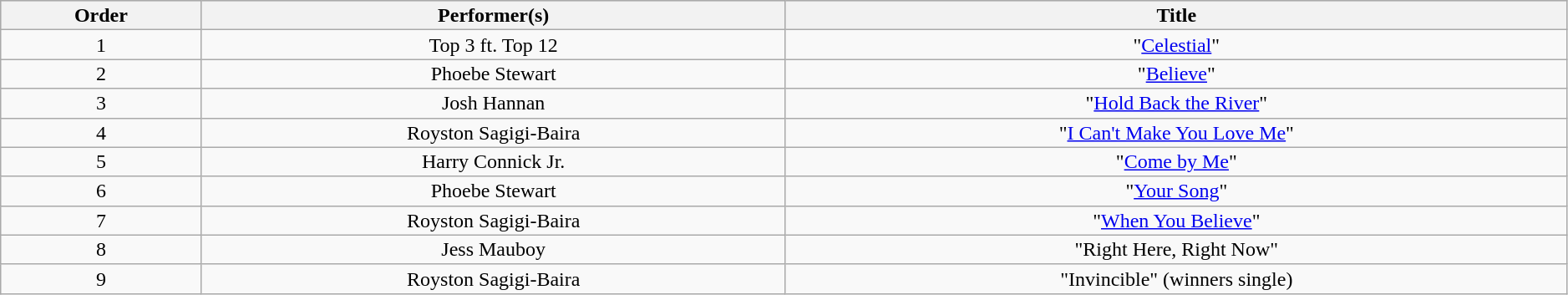<table class="wikitable plainrowheaders" style="text-align:center; line-height:16px; width:99%;">
<tr style="background:#ccc; text-align:center;">
<th>Order</th>
<th>Performer(s)</th>
<th>Title</th>
</tr>
<tr>
<td>1</td>
<td>Top 3 ft. Top 12</td>
<td>"<a href='#'>Celestial</a>"</td>
</tr>
<tr>
<td>2</td>
<td>Phoebe Stewart</td>
<td>"<a href='#'>Believe</a>"</td>
</tr>
<tr>
<td>3</td>
<td>Josh Hannan</td>
<td>"<a href='#'>Hold Back the River</a>"</td>
</tr>
<tr>
<td>4</td>
<td>Royston Sagigi-Baira</td>
<td>"<a href='#'>I Can't Make You Love Me</a>"</td>
</tr>
<tr>
<td>5</td>
<td>Harry Connick Jr.</td>
<td>"<a href='#'>Come by Me</a>"</td>
</tr>
<tr>
<td>6</td>
<td>Phoebe Stewart</td>
<td>"<a href='#'>Your Song</a>"</td>
</tr>
<tr>
<td>7</td>
<td>Royston Sagigi-Baira</td>
<td>"<a href='#'>When You Believe</a>"</td>
</tr>
<tr>
<td>8</td>
<td>Jess Mauboy</td>
<td>"Right Here, Right Now"</td>
</tr>
<tr>
<td>9</td>
<td>Royston Sagigi-Baira</td>
<td>"Invincible" (winners single)</td>
</tr>
</table>
